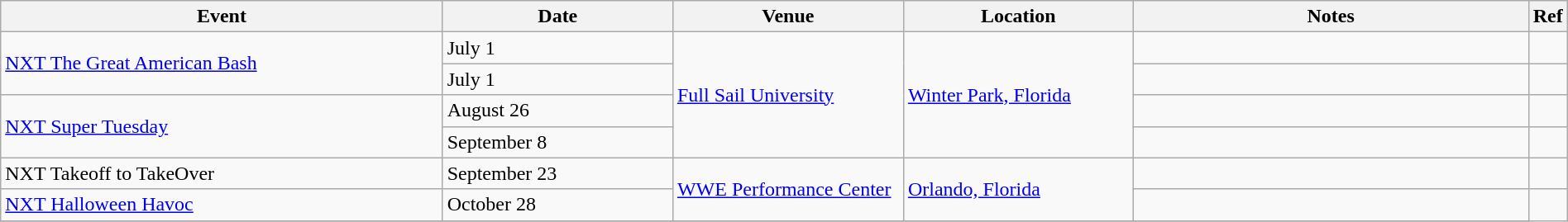<table class="wikitable plainrowheaders sortable" style="width:100%;">
<tr>
<th style="width:29%;">Event</th>
<th style="width:15%;">Date</th>
<th style="width:15%;">Venue</th>
<th style="width:15%;">Location</th>
<th style="width:99%;">Notes</th>
<th style="width:99%;">Ref</th>
</tr>
<tr>
<td rowspan=2><a href='#'>NXT The Great American Bash</a></td>
<td>July 1</td>
<td rowspan=4><a href='#'>Full Sail University</a></td>
<td rowspan=4><a href='#'>Winter Park, Florida</a></td>
<td></td>
<td></td>
</tr>
<tr>
<td>July 1<br></td>
<td></td>
<td></td>
</tr>
<tr>
<td rowspan=2><a href='#'>NXT Super Tuesday</a></td>
<td>August 26<br></td>
<td></td>
<td></td>
</tr>
<tr>
<td>September 8</td>
<td></td>
<td></td>
</tr>
<tr>
<td>NXT Takeoff to TakeOver</td>
<td>September 23</td>
<td rowspan=2><a href='#'>WWE Performance Center</a></td>
<td rowspan=2><a href='#'>Orlando, Florida</a></td>
<td></td>
<td></td>
</tr>
<tr>
<td><a href='#'>NXT Halloween Havoc</a></td>
<td>October 28</td>
<td></td>
</tr>
<tr>
</tr>
</table>
